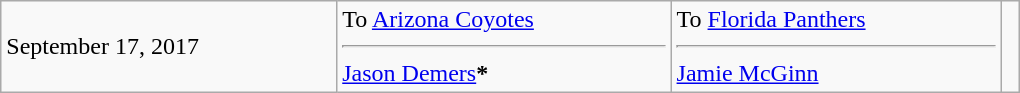<table class="wikitable" style="border:1px solid #999999; width:680px;">
<tr>
<td>September 17, 2017</td>
<td valign="top">To <a href='#'>Arizona Coyotes</a><hr><a href='#'>Jason Demers</a><span><strong>*</strong></span></td>
<td valign="top">To <a href='#'>Florida Panthers</a><hr><a href='#'>Jamie McGinn</a></td>
<td></td>
</tr>
</table>
